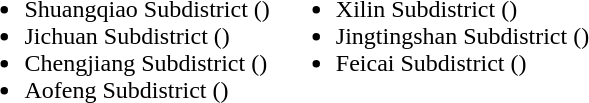<table>
<tr>
<td valign="top"><br><ul><li>Shuangqiao Subdistrict ()</li><li>Jichuan Subdistrict ()</li><li>Chengjiang Subdistrict ()</li><li>Aofeng Subdistrict ()</li></ul></td>
<td valign="top"><br><ul><li>Xilin Subdistrict ()</li><li>Jingtingshan Subdistrict ()</li><li>Feicai Subdistrict ()</li></ul></td>
</tr>
</table>
